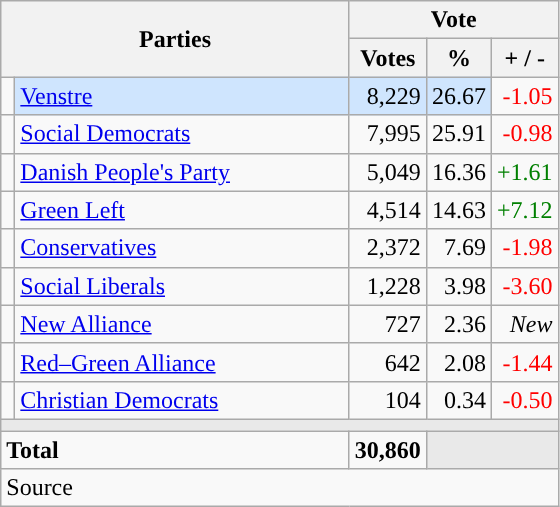<table class="wikitable" style="text-align:right;">
<tr>
<th style="text-align:centre;" rowspan="2" colspan="2" width="225">Parties</th>
<th colspan="3">Vote</th>
</tr>
<tr>
<th width="15">Votes</th>
<th width="15">%</th>
<th width="15">+ / -</th>
</tr>
<tr>
<td width="2" style="color:inherit;background:"></td>
<td bgcolor=#cfe5fe  align="left"><a href='#'>Venstre</a></td>
<td bgcolor=#cfe5fe>8,229</td>
<td bgcolor=#cfe5fe>26.67</td>
<td style=color:red;>-1.05</td>
</tr>
<tr>
<td width="2" style="color:inherit;background:"></td>
<td align="left"><a href='#'>Social Democrats</a></td>
<td>7,995</td>
<td>25.91</td>
<td style=color:red;>-0.98</td>
</tr>
<tr>
<td width="2" style="color:inherit;background:"></td>
<td align="left"><a href='#'>Danish People's Party</a></td>
<td>5,049</td>
<td>16.36</td>
<td style=color:green;>+1.61</td>
</tr>
<tr>
<td width="2" style="color:inherit;background:"></td>
<td align="left"><a href='#'>Green Left</a></td>
<td>4,514</td>
<td>14.63</td>
<td style=color:green;>+7.12</td>
</tr>
<tr>
<td width="2" style="color:inherit;background:"></td>
<td align="left"><a href='#'>Conservatives</a></td>
<td>2,372</td>
<td>7.69</td>
<td style=color:red;>-1.98</td>
</tr>
<tr>
<td width="2" style="color:inherit;background:"></td>
<td align="left"><a href='#'>Social Liberals</a></td>
<td>1,228</td>
<td>3.98</td>
<td style=color:red;>-3.60</td>
</tr>
<tr>
<td width="2" style="color:inherit;background:"></td>
<td align="left"><a href='#'>New Alliance</a></td>
<td>727</td>
<td>2.36</td>
<td><em>New</em></td>
</tr>
<tr>
<td width="2" style="color:inherit;background:"></td>
<td align="left"><a href='#'>Red–Green Alliance</a></td>
<td>642</td>
<td>2.08</td>
<td style=color:red;>-1.44</td>
</tr>
<tr>
<td width="2" style="color:inherit;background:"></td>
<td align="left"><a href='#'>Christian Democrats</a></td>
<td>104</td>
<td>0.34</td>
<td style=color:red;>-0.50</td>
</tr>
<tr>
<td colspan="7" bgcolor="#E9E9E9"></td>
</tr>
<tr>
<td align="left" colspan="2"><strong>Total</strong></td>
<td><strong>30,860</strong></td>
<td bgcolor="#E9E9E9" colspan="2"></td>
</tr>
<tr>
<td align="left" colspan="6">Source</td>
</tr>
</table>
